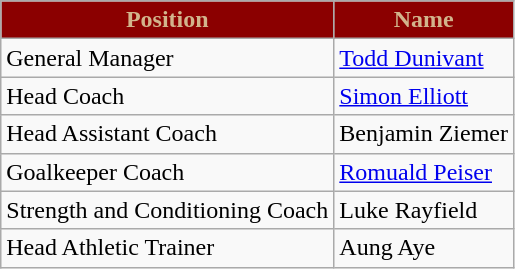<table class="wikitable">
<tr>
<th style="background:#8B0000; color:#D2B48C;" scope="col">Position</th>
<th style="background:#8B0000; color:#D2B48C;" scope="col">Name</th>
</tr>
<tr>
<td>General Manager</td>
<td> <a href='#'>Todd Dunivant</a></td>
</tr>
<tr>
<td>Head Coach</td>
<td> <a href='#'>Simon Elliott</a></td>
</tr>
<tr>
<td>Head Assistant Coach</td>
<td> Benjamin Ziemer</td>
</tr>
<tr>
<td>Goalkeeper Coach</td>
<td> <a href='#'>Romuald Peiser</a></td>
</tr>
<tr>
<td>Strength and Conditioning Coach</td>
<td> Luke Rayfield</td>
</tr>
<tr>
<td>Head Athletic Trainer</td>
<td> Aung Aye</td>
</tr>
</table>
